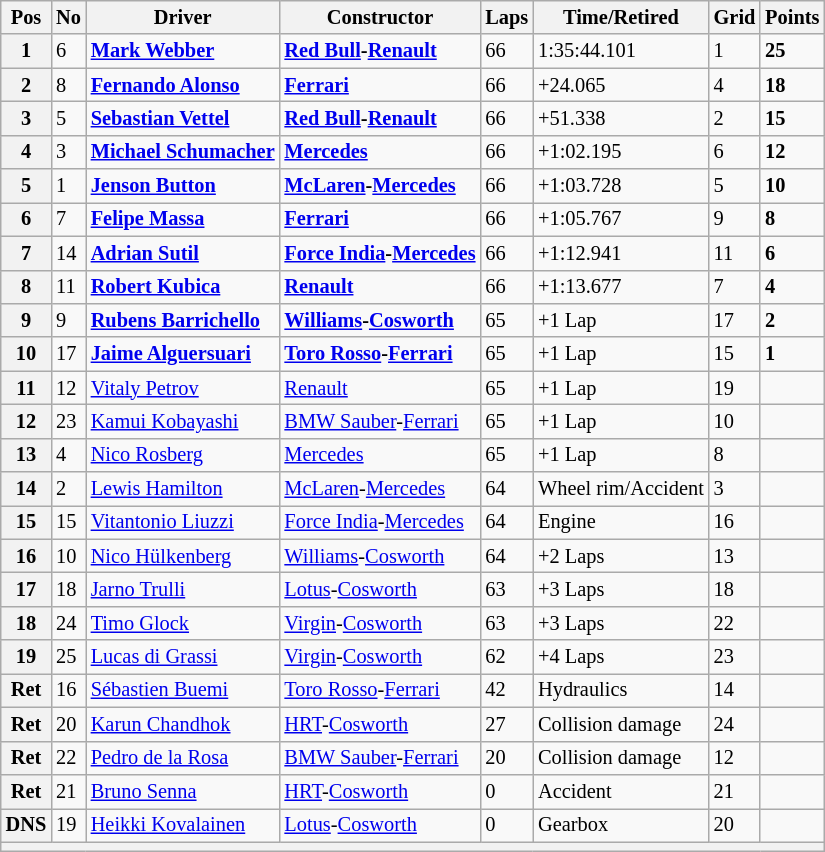<table class="wikitable" style="font-size: 85%">
<tr>
<th>Pos</th>
<th>No</th>
<th>Driver</th>
<th>Constructor</th>
<th>Laps</th>
<th>Time/Retired</th>
<th>Grid</th>
<th>Points</th>
</tr>
<tr>
<th>1</th>
<td>6</td>
<td> <strong><a href='#'>Mark Webber</a></strong></td>
<td><strong><a href='#'>Red Bull</a>-<a href='#'>Renault</a></strong></td>
<td>66</td>
<td>1:35:44.101</td>
<td>1</td>
<td><strong>25</strong></td>
</tr>
<tr>
<th>2</th>
<td>8</td>
<td> <strong><a href='#'>Fernando Alonso</a></strong></td>
<td><strong><a href='#'>Ferrari</a></strong></td>
<td>66</td>
<td>+24.065</td>
<td>4</td>
<td><strong>18</strong></td>
</tr>
<tr>
<th>3</th>
<td>5</td>
<td> <strong><a href='#'>Sebastian Vettel</a></strong></td>
<td><strong><a href='#'>Red Bull</a>-<a href='#'>Renault</a></strong></td>
<td>66</td>
<td>+51.338</td>
<td>2</td>
<td><strong>15</strong></td>
</tr>
<tr>
<th>4</th>
<td>3</td>
<td> <strong><a href='#'>Michael Schumacher</a></strong></td>
<td><strong><a href='#'>Mercedes</a></strong></td>
<td>66</td>
<td>+1:02.195</td>
<td>6</td>
<td><strong>12</strong></td>
</tr>
<tr>
<th>5</th>
<td>1</td>
<td> <strong><a href='#'>Jenson Button</a></strong></td>
<td><strong><a href='#'>McLaren</a>-<a href='#'>Mercedes</a></strong></td>
<td>66</td>
<td>+1:03.728</td>
<td>5</td>
<td><strong>10</strong></td>
</tr>
<tr>
<th>6</th>
<td>7</td>
<td> <strong><a href='#'>Felipe Massa</a></strong></td>
<td><strong><a href='#'>Ferrari</a></strong></td>
<td>66</td>
<td>+1:05.767</td>
<td>9</td>
<td><strong>8</strong></td>
</tr>
<tr>
<th>7</th>
<td>14</td>
<td> <strong><a href='#'>Adrian Sutil</a></strong></td>
<td><strong><a href='#'>Force India</a>-<a href='#'>Mercedes</a></strong></td>
<td>66</td>
<td>+1:12.941</td>
<td>11</td>
<td><strong>6</strong></td>
</tr>
<tr>
<th>8</th>
<td>11</td>
<td> <strong><a href='#'>Robert Kubica</a></strong></td>
<td><strong><a href='#'>Renault</a></strong></td>
<td>66</td>
<td>+1:13.677</td>
<td>7</td>
<td><strong>4</strong></td>
</tr>
<tr>
<th>9</th>
<td>9</td>
<td> <strong><a href='#'>Rubens Barrichello</a></strong></td>
<td><strong><a href='#'>Williams</a>-<a href='#'>Cosworth</a></strong></td>
<td>65</td>
<td>+1 Lap</td>
<td>17</td>
<td><strong>2</strong></td>
</tr>
<tr>
<th>10</th>
<td>17</td>
<td> <strong><a href='#'>Jaime Alguersuari</a></strong></td>
<td><strong><a href='#'>Toro Rosso</a>-<a href='#'>Ferrari</a></strong></td>
<td>65</td>
<td>+1 Lap</td>
<td>15</td>
<td><strong>1</strong></td>
</tr>
<tr>
<th>11</th>
<td>12</td>
<td> <a href='#'>Vitaly Petrov</a></td>
<td><a href='#'>Renault</a></td>
<td>65</td>
<td>+1 Lap</td>
<td>19</td>
<td></td>
</tr>
<tr>
<th>12</th>
<td>23</td>
<td> <a href='#'>Kamui Kobayashi</a></td>
<td><a href='#'>BMW Sauber</a>-<a href='#'>Ferrari</a></td>
<td>65</td>
<td>+1 Lap</td>
<td>10</td>
<td></td>
</tr>
<tr>
<th>13</th>
<td>4</td>
<td> <a href='#'>Nico Rosberg</a></td>
<td><a href='#'>Mercedes</a></td>
<td>65</td>
<td>+1 Lap</td>
<td>8</td>
<td></td>
</tr>
<tr>
<th>14</th>
<td>2</td>
<td> <a href='#'>Lewis Hamilton</a></td>
<td><a href='#'>McLaren</a>-<a href='#'>Mercedes</a></td>
<td>64</td>
<td>Wheel rim/Accident</td>
<td>3</td>
<td></td>
</tr>
<tr>
<th>15</th>
<td>15</td>
<td> <a href='#'>Vitantonio Liuzzi</a></td>
<td><a href='#'>Force India</a>-<a href='#'>Mercedes</a></td>
<td>64</td>
<td>Engine</td>
<td>16</td>
<td></td>
</tr>
<tr>
<th>16</th>
<td>10</td>
<td> <a href='#'>Nico Hülkenberg</a></td>
<td><a href='#'>Williams</a>-<a href='#'>Cosworth</a></td>
<td>64</td>
<td>+2 Laps</td>
<td>13</td>
<td></td>
</tr>
<tr>
<th>17</th>
<td>18</td>
<td> <a href='#'>Jarno Trulli</a></td>
<td><a href='#'>Lotus</a>-<a href='#'>Cosworth</a></td>
<td>63</td>
<td>+3 Laps</td>
<td>18</td>
<td></td>
</tr>
<tr>
<th>18</th>
<td>24</td>
<td> <a href='#'>Timo Glock</a></td>
<td><a href='#'>Virgin</a>-<a href='#'>Cosworth</a></td>
<td>63</td>
<td>+3 Laps</td>
<td>22</td>
<td></td>
</tr>
<tr>
<th>19</th>
<td>25</td>
<td> <a href='#'>Lucas di Grassi</a></td>
<td><a href='#'>Virgin</a>-<a href='#'>Cosworth</a></td>
<td>62</td>
<td>+4 Laps</td>
<td>23</td>
<td></td>
</tr>
<tr>
<th>Ret</th>
<td>16</td>
<td> <a href='#'>Sébastien Buemi</a></td>
<td><a href='#'>Toro Rosso</a>-<a href='#'>Ferrari</a></td>
<td>42</td>
<td>Hydraulics</td>
<td>14</td>
<td></td>
</tr>
<tr>
<th>Ret</th>
<td>20</td>
<td> <a href='#'>Karun Chandhok</a></td>
<td><a href='#'>HRT</a>-<a href='#'>Cosworth</a></td>
<td>27</td>
<td>Collision damage</td>
<td>24</td>
<td></td>
</tr>
<tr>
<th>Ret</th>
<td>22</td>
<td> <a href='#'>Pedro de la Rosa</a></td>
<td><a href='#'>BMW Sauber</a>-<a href='#'>Ferrari</a></td>
<td>20</td>
<td>Collision damage</td>
<td>12</td>
<td></td>
</tr>
<tr>
<th>Ret</th>
<td>21</td>
<td> <a href='#'>Bruno Senna</a></td>
<td><a href='#'>HRT</a>-<a href='#'>Cosworth</a></td>
<td>0</td>
<td>Accident</td>
<td>21</td>
<td></td>
</tr>
<tr>
<th>DNS</th>
<td>19</td>
<td> <a href='#'>Heikki Kovalainen</a></td>
<td><a href='#'>Lotus</a>-<a href='#'>Cosworth</a></td>
<td>0</td>
<td>Gearbox</td>
<td>20</td>
<td></td>
</tr>
<tr>
<th colspan="8"></th>
</tr>
</table>
